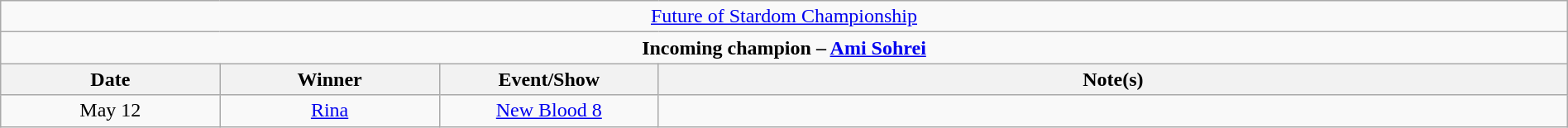<table class="wikitable" style="text-align:center; width:100%;">
<tr>
<td colspan="5" style="text-align: center;"><a href='#'>Future of Stardom Championship</a></td>
</tr>
<tr>
<td colspan="5" style="text-align: center;"><strong>Incoming champion – <a href='#'>Ami Sohrei</a></strong></td>
</tr>
<tr>
<th width=14%>Date</th>
<th width=14%>Winner</th>
<th width=14%>Event/Show</th>
<th width=58%>Note(s)</th>
</tr>
<tr>
<td>May 12</td>
<td><a href='#'>Rina</a></td>
<td><a href='#'>New Blood 8</a></td>
<td></td>
</tr>
</table>
